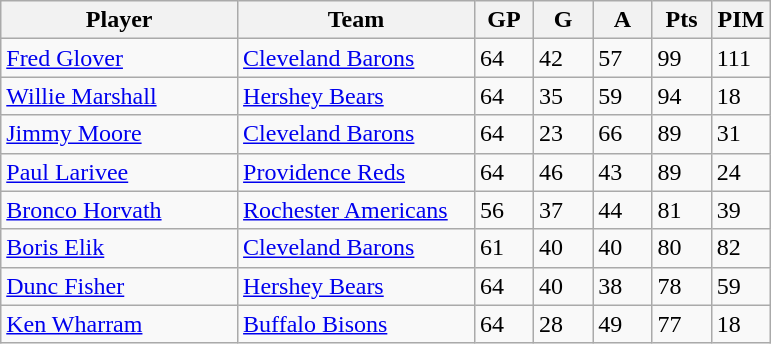<table class="wikitable">
<tr>
<th bgcolor="#DDDDFF" width="30%">Player</th>
<th bgcolor="#DDDDFF" width="30%">Team</th>
<th bgcolor="#DDDDFF" width="7.5%">GP</th>
<th bgcolor="#DDDDFF" width="7.5%">G</th>
<th bgcolor="#DDDDFF" width="7.5%">A</th>
<th bgcolor="#DDDDFF" width="7.5%">Pts</th>
<th bgcolor="#DDDDFF" width="7.5%">PIM</th>
</tr>
<tr>
<td><a href='#'>Fred Glover</a></td>
<td><a href='#'>Cleveland Barons</a></td>
<td>64</td>
<td>42</td>
<td>57</td>
<td>99</td>
<td>111</td>
</tr>
<tr>
<td><a href='#'>Willie Marshall</a></td>
<td><a href='#'>Hershey Bears</a></td>
<td>64</td>
<td>35</td>
<td>59</td>
<td>94</td>
<td>18</td>
</tr>
<tr>
<td><a href='#'>Jimmy Moore</a></td>
<td><a href='#'>Cleveland Barons</a></td>
<td>64</td>
<td>23</td>
<td>66</td>
<td>89</td>
<td>31</td>
</tr>
<tr>
<td><a href='#'>Paul Larivee</a></td>
<td><a href='#'>Providence Reds</a></td>
<td>64</td>
<td>46</td>
<td>43</td>
<td>89</td>
<td>24</td>
</tr>
<tr>
<td><a href='#'>Bronco Horvath</a></td>
<td><a href='#'>Rochester Americans</a></td>
<td>56</td>
<td>37</td>
<td>44</td>
<td>81</td>
<td>39</td>
</tr>
<tr>
<td><a href='#'>Boris Elik</a></td>
<td><a href='#'>Cleveland Barons</a></td>
<td>61</td>
<td>40</td>
<td>40</td>
<td>80</td>
<td>82</td>
</tr>
<tr>
<td><a href='#'>Dunc Fisher</a></td>
<td><a href='#'>Hershey Bears</a></td>
<td>64</td>
<td>40</td>
<td>38</td>
<td>78</td>
<td>59</td>
</tr>
<tr>
<td><a href='#'>Ken Wharram</a></td>
<td><a href='#'>Buffalo Bisons</a></td>
<td>64</td>
<td>28</td>
<td>49</td>
<td>77</td>
<td>18</td>
</tr>
</table>
